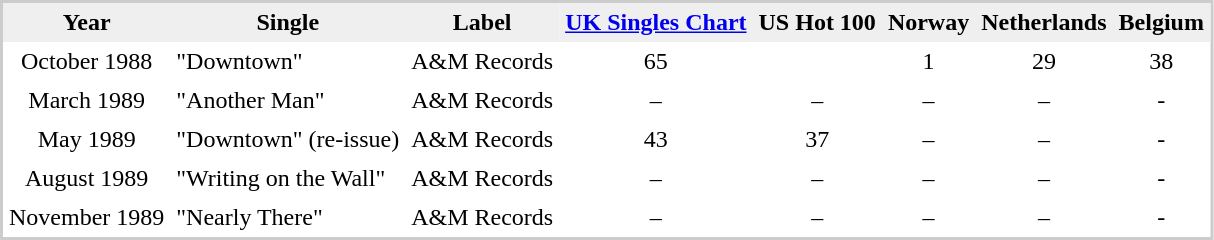<table border="0" cellspacing="0" cellpadding="4" style="border:2px solid #ccc;">
<tr style="background:#efefef;">
<th>Year</th>
<th>Single</th>
<th>Label</th>
<th><a href='#'>UK Singles Chart</a></th>
<th>US Hot 100</th>
<th>Norway</th>
<th> Netherlands</th>
<th>Belgium</th>
</tr>
<tr style="text-align:center;">
<td>October 1988</td>
<td style="text-align:left;">"Downtown"</td>
<td>A&M Records</td>
<td>65</td>
<td></td>
<td>1</td>
<td>29</td>
<td>38</td>
</tr>
<tr style="text-align:center;">
<td>March 1989</td>
<td style="text-align:left;">"Another Man"</td>
<td>A&M Records</td>
<td>–</td>
<td>–</td>
<td>–</td>
<td>–</td>
<td>-</td>
</tr>
<tr style="text-align:center;">
<td>May 1989</td>
<td style="text-align:left;">"Downtown" (re-issue)</td>
<td>A&M Records</td>
<td>43</td>
<td>37</td>
<td>–</td>
<td>–</td>
<td>-</td>
</tr>
<tr style="text-align:center;">
<td>August 1989</td>
<td style="text-align:left;">"Writing on the Wall"</td>
<td>A&M Records</td>
<td>–</td>
<td>–</td>
<td>–</td>
<td>–</td>
<td>-</td>
</tr>
<tr style="text-align:center;">
<td>November 1989</td>
<td style="text-align:left;">"Nearly There"</td>
<td>A&M Records</td>
<td>–</td>
<td>–</td>
<td>–</td>
<td>–</td>
<td>-</td>
</tr>
</table>
